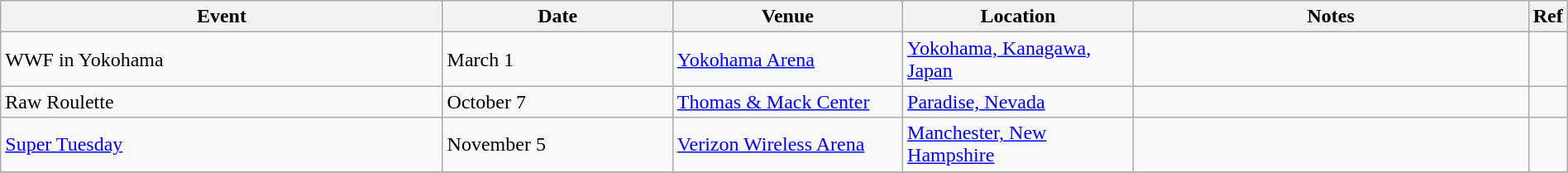<table class="wikitable plainrowheaders sortable" style="width:100%;">
<tr>
<th style="width:29%;">Event</th>
<th style="width:15%;">Date</th>
<th style="width:15%;">Venue</th>
<th style="width:15%;">Location</th>
<th style="width:99%;">Notes</th>
<th style="width:99%;">Ref</th>
</tr>
<tr>
<td>WWF in Yokohama</td>
<td>March 1</td>
<td><a href='#'>Yokohama Arena</a></td>
<td><a href='#'>Yokohama, Kanagawa, Japan</a></td>
<td></td>
<td></td>
</tr>
<tr>
<td>Raw Roulette</td>
<td>October 7</td>
<td><a href='#'>Thomas & Mack Center</a></td>
<td><a href='#'>Paradise, Nevada</a></td>
<td></td>
<td></td>
</tr>
<tr>
<td><a href='#'>Super Tuesday</a></td>
<td>November 5<br></td>
<td><a href='#'>Verizon Wireless Arena</a></td>
<td><a href='#'>Manchester, New Hampshire</a></td>
<td></td>
<td></td>
</tr>
<tr>
</tr>
</table>
